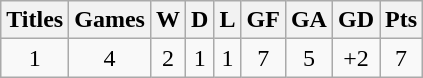<table class="wikitable" style="text-align: center">
<tr>
<th scope="col">Titles</th>
<th scope="col">Games</th>
<th scope="col">W</th>
<th scope="col">D</th>
<th scope="col">L</th>
<th scope="col">GF</th>
<th scope="col">GA</th>
<th scope="col">GD</th>
<th scope="col">Pts</th>
</tr>
<tr>
<td>1</td>
<td>4</td>
<td>2</td>
<td>1</td>
<td>1</td>
<td>7</td>
<td>5</td>
<td>+2</td>
<td>7</td>
</tr>
</table>
